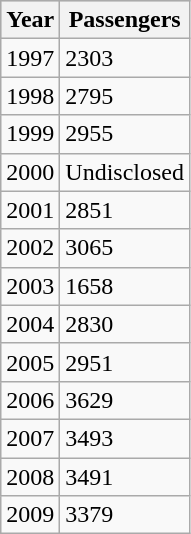<table class="wikitable sortable">
<tr style="background-color:#cfcfcf;">
<th>Year</th>
<th>Passengers</th>
</tr>
<tr>
<td>1997</td>
<td>2303</td>
</tr>
<tr>
<td>1998</td>
<td>2795</td>
</tr>
<tr>
<td>1999</td>
<td>2955</td>
</tr>
<tr>
<td>2000</td>
<td>Undisclosed</td>
</tr>
<tr>
<td>2001</td>
<td>2851</td>
</tr>
<tr>
<td>2002</td>
<td>3065</td>
</tr>
<tr>
<td>2003</td>
<td>1658</td>
</tr>
<tr>
<td>2004</td>
<td>2830</td>
</tr>
<tr>
<td>2005</td>
<td>2951</td>
</tr>
<tr>
<td>2006</td>
<td>3629</td>
</tr>
<tr>
<td>2007</td>
<td>3493</td>
</tr>
<tr>
<td>2008</td>
<td>3491</td>
</tr>
<tr>
<td>2009</td>
<td>3379</td>
</tr>
</table>
